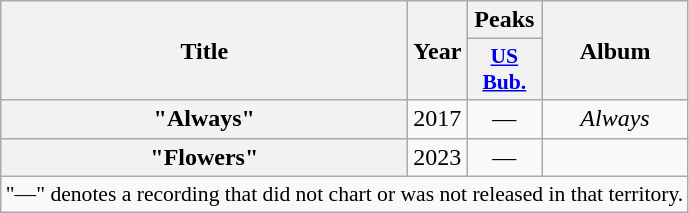<table class="wikitable plainrowheaders" style="text-align:center;">
<tr>
<th scope="col" rowspan="2" style="width:16.5em;">Title</th>
<th scope="col" rowspan="2" style="width:1em;">Year</th>
<th scope="col" colspan="1">Peaks</th>
<th scope="col" rowspan="2">Album</th>
</tr>
<tr>
<th scope="col" style="width:3em;font-size:90%;"><a href='#'>US<br>Bub.</a></th>
</tr>
<tr>
<th scope="row">"Always"</th>
<td>2017</td>
<td>—</td>
<td><em>Always</em></td>
</tr>
<tr>
<th scope="row">"Flowers"</th>
<td>2023</td>
<td>—</td>
<td></td>
</tr>
<tr>
<td colspan="14" style="font-size:90%">"—" denotes a recording that did not chart or was not released in that territory.</td>
</tr>
</table>
